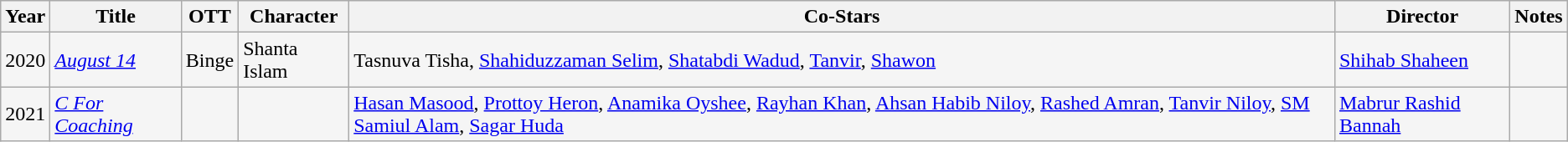<table class="wikitable sortable" style="background:#F5F5F5;">
<tr>
<th>Year</th>
<th>Title</th>
<th>OTT</th>
<th>Character</th>
<th>Co-Stars</th>
<th>Director</th>
<th>Notes</th>
</tr>
<tr>
<td>2020</td>
<td><em><a href='#'>August 14</a></em></td>
<td>Binge</td>
<td>Shanta Islam</td>
<td>Tasnuva Tisha, <a href='#'>Shahiduzzaman Selim</a>, <a href='#'>Shatabdi Wadud</a>, <a href='#'>Tanvir</a>, <a href='#'>Shawon</a></td>
<td><a href='#'>Shihab Shaheen</a></td>
<td></td>
</tr>
<tr>
<td>2021</td>
<td><em><a href='#'>C For Coaching</a></em></td>
<td></td>
<td></td>
<td><a href='#'>Hasan Masood</a>, <a href='#'>Prottoy Heron</a>, <a href='#'>Anamika Oyshee</a>, <a href='#'>Rayhan Khan</a>, <a href='#'>Ahsan Habib Niloy</a>, <a href='#'>Rashed Amran</a>, <a href='#'>Tanvir Niloy</a>, <a href='#'>SM Samiul Alam</a>, <a href='#'>Sagar Huda</a></td>
<td><a href='#'>Mabrur Rashid Bannah</a></td>
<td></td>
</tr>
</table>
